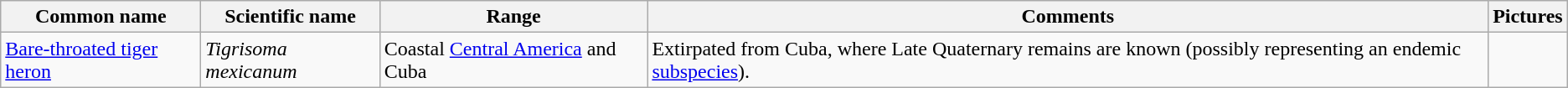<table class="wikitable sortable">
<tr>
<th>Common name</th>
<th>Scientific name</th>
<th>Range</th>
<th class="unsortable">Comments</th>
<th class="unsortable">Pictures</th>
</tr>
<tr>
<td><a href='#'>Bare-throated tiger heron</a></td>
<td><em>Tigrisoma mexicanum</em></td>
<td>Coastal <a href='#'>Central America</a> and Cuba</td>
<td>Extirpated from Cuba, where Late Quaternary remains are known (possibly representing an endemic <a href='#'>subspecies</a>).</td>
<td></td>
</tr>
</table>
